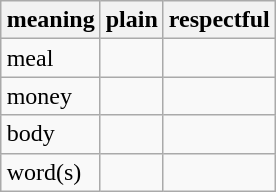<table class="wikitable" style="margin-left:2em; float:right;">
<tr>
<th>meaning</th>
<th>plain</th>
<th>respectful</th>
</tr>
<tr>
<td>meal</td>
<td></td>
<td></td>
</tr>
<tr>
<td>money</td>
<td></td>
<td></td>
</tr>
<tr>
<td>body</td>
<td></td>
<td></td>
</tr>
<tr>
<td>word(s)</td>
<td></td>
<td></td>
</tr>
</table>
